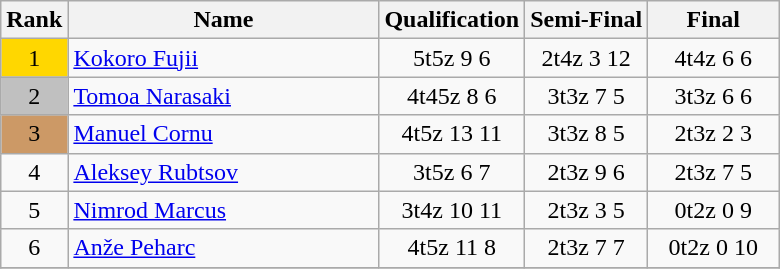<table class="wikitable sortable" style="text-align:center">
<tr>
<th>Rank</th>
<th width = "200">Name</th>
<th colspan="1" rowspan="1">Qualification</th>
<th colspan="1" rowspan="1">Semi-Final</th>
<th width = "80">Final</th>
</tr>
<tr>
<td align="center" style="background: gold">1</td>
<td align="left"> <a href='#'>Kokoro Fujii</a></td>
<td>5t5z 9 6</td>
<td>2t4z 3 12</td>
<td align="center">4t4z 6 6</td>
</tr>
<tr>
<td align="center" style="background: silver">2</td>
<td align="left"> <a href='#'>Tomoa Narasaki</a></td>
<td>4t45z 8 6</td>
<td>3t3z 7 5</td>
<td align="center">3t3z 6 6</td>
</tr>
<tr>
<td align="center" style="background: #cc9966">3</td>
<td align="left"> <a href='#'>Manuel Cornu</a></td>
<td>4t5z 13 11</td>
<td>3t3z 8 5</td>
<td align="center">2t3z 2 3</td>
</tr>
<tr>
<td align="center">4</td>
<td align="left"> <a href='#'>Aleksey Rubtsov</a></td>
<td>3t5z 6 7</td>
<td>2t3z 9 6</td>
<td align="center">2t3z 7 5</td>
</tr>
<tr>
<td align="center">5</td>
<td align="left"> <a href='#'>Nimrod Marcus</a></td>
<td>3t4z 10 11</td>
<td>2t3z 3 5</td>
<td align="center">0t2z 0 9</td>
</tr>
<tr>
<td align="center">6</td>
<td align="left"> <a href='#'>Anže Peharc</a></td>
<td>4t5z 11 8</td>
<td>2t3z 7 7</td>
<td align="center">0t2z 0 10</td>
</tr>
<tr>
</tr>
</table>
